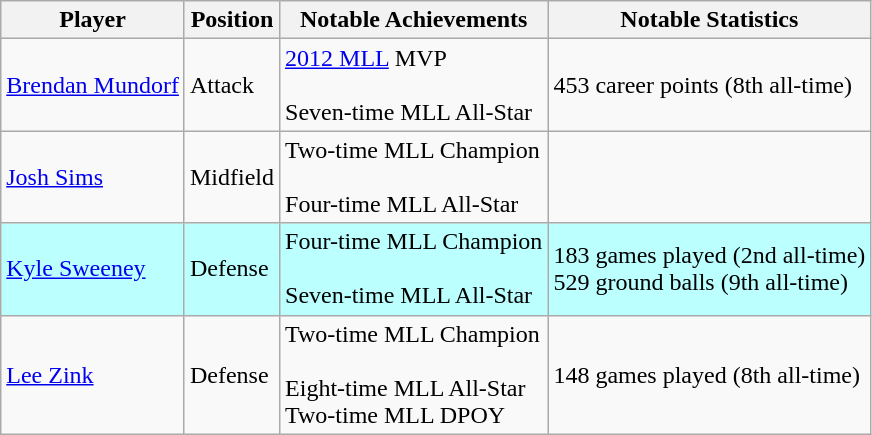<table class="wikitable mw-collapsible">
<tr>
<th>Player</th>
<th>Position</th>
<th>Notable Achievements</th>
<th>Notable Statistics</th>
</tr>
<tr>
<td><a href='#'>Brendan Mundorf</a></td>
<td>Attack</td>
<td><a href='#'>2012 MLL</a> MVP <br><br>Seven-time MLL All-Star</td>
<td>453 career points (8th all-time)</td>
</tr>
<tr>
<td><a href='#'>Josh Sims</a></td>
<td>Midfield</td>
<td>Two-time MLL Champion<br><br>Four-time MLL All-Star</td>
<td></td>
</tr>
<tr style="background:#bff">
<td><a href='#'>Kyle Sweeney</a></td>
<td>Defense</td>
<td>Four-time MLL Champion<br><br>Seven-time MLL All-Star</td>
<td>183 games played (2nd all-time)<br>529 ground balls (9th all-time)</td>
</tr>
<tr>
<td><a href='#'>Lee Zink</a></td>
<td>Defense</td>
<td>Two-time MLL Champion <br><br>Eight-time MLL All-Star <br>
Two-time MLL DPOY</td>
<td>148 games played (8th all-time)</td>
</tr>
</table>
